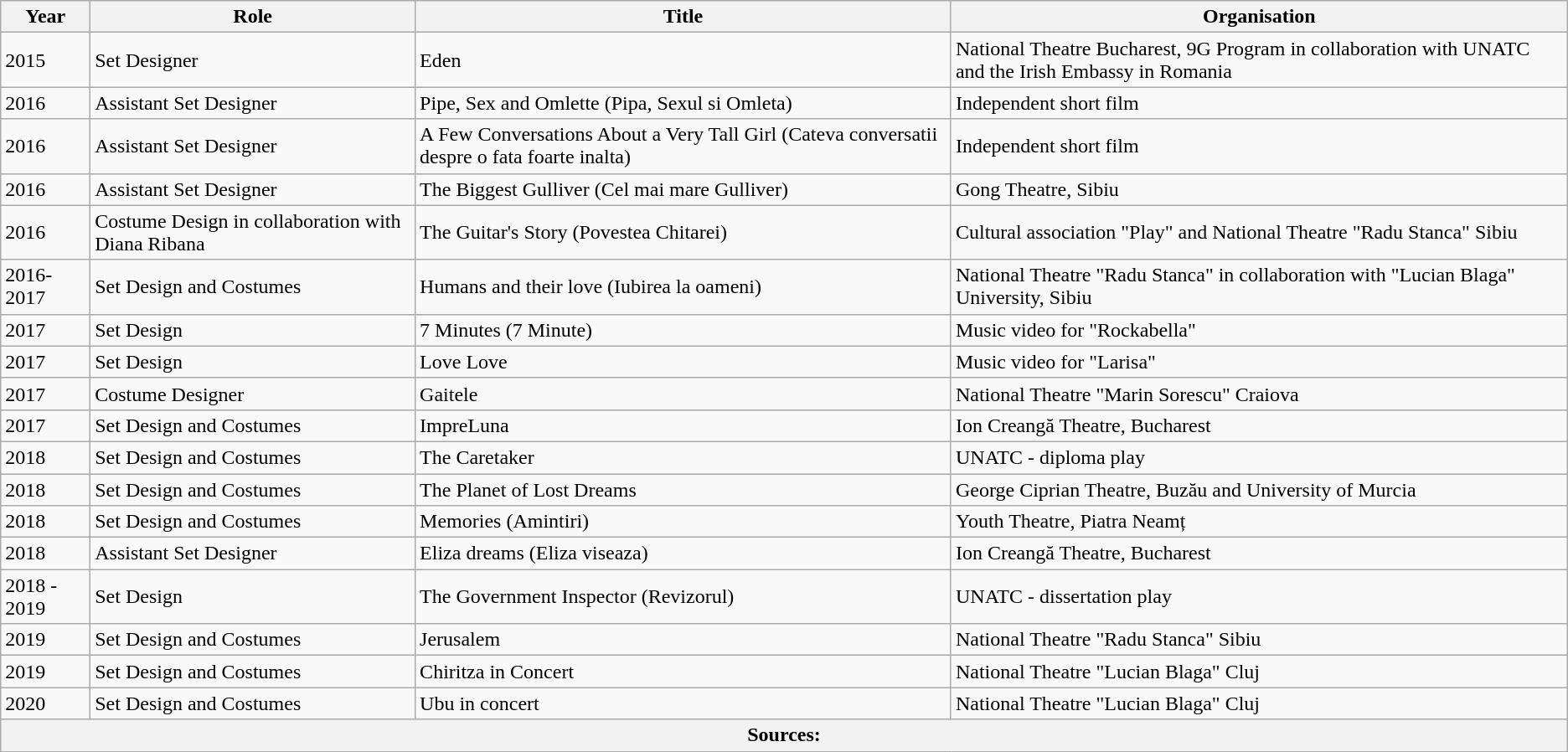<table class="wikitable">
<tr>
<th>Year</th>
<th>Role</th>
<th>Title</th>
<th>Organisation</th>
</tr>
<tr>
<td>2015</td>
<td>Set Designer</td>
<td>Eden</td>
<td>National Theatre Bucharest, 9G Program in collaboration with UNATC and the Irish Embassy in Romania</td>
</tr>
<tr>
<td>2016</td>
<td>Assistant Set Designer</td>
<td>Pipe, Sex and Omlette (Pipa, Sexul si Omleta)</td>
<td>Independent short film</td>
</tr>
<tr>
<td>2016</td>
<td>Assistant Set Designer</td>
<td>A Few Conversations About a Very Tall Girl (Cateva conversatii despre o fata foarte inalta)</td>
<td>Independent short film</td>
</tr>
<tr>
<td>2016</td>
<td>Assistant Set Designer</td>
<td>The Biggest Gulliver (Cel mai mare Gulliver)</td>
<td>Gong Theatre, Sibiu</td>
</tr>
<tr>
<td>2016</td>
<td>Costume Design in collaboration with Diana Ribana</td>
<td>The Guitar's Story (Povestea Chitarei)</td>
<td>Cultural association "Play" and National Theatre "Radu Stanca" Sibiu</td>
</tr>
<tr>
<td>2016-2017</td>
<td>Set Design and Costumes</td>
<td>Humans and their love (Iubirea la oameni)</td>
<td>National Theatre "Radu Stanca" in collaboration with "Lucian Blaga" University, Sibiu</td>
</tr>
<tr>
<td>2017</td>
<td>Set Design</td>
<td>7 Minutes (7 Minute)</td>
<td>Music video for "Rockabella"</td>
</tr>
<tr>
<td>2017</td>
<td>Set Design</td>
<td>Love Love</td>
<td>Music video for "Larisa"</td>
</tr>
<tr>
<td>2017</td>
<td>Costume Designer</td>
<td>Gaitele</td>
<td>National Theatre "Marin Sorescu" Craiova</td>
</tr>
<tr>
<td>2017</td>
<td>Set Design and Costumes</td>
<td>ImpreLuna</td>
<td>Ion Creangă Theatre, Bucharest</td>
</tr>
<tr>
<td>2018</td>
<td>Set Design and Costumes</td>
<td>The Caretaker</td>
<td>UNATC - diploma play</td>
</tr>
<tr>
<td>2018</td>
<td>Set Design and Costumes</td>
<td>The Planet of Lost Dreams</td>
<td>George Ciprian Theatre, Buzău and University of Murcia</td>
</tr>
<tr>
<td>2018</td>
<td>Set Design and Costumes</td>
<td>Memories (Amintiri)</td>
<td>Youth Theatre, Piatra Neamț</td>
</tr>
<tr>
<td>2018</td>
<td>Assistant Set Designer</td>
<td>Eliza dreams (Eliza viseaza)</td>
<td>Ion Creangă Theatre, Bucharest</td>
</tr>
<tr>
<td>2018 - 2019</td>
<td>Set Design</td>
<td>The Government Inspector (Revizorul)</td>
<td>UNATC - dissertation play</td>
</tr>
<tr>
<td>2019</td>
<td>Set Design and Costumes</td>
<td>Jerusalem</td>
<td National Theatre "Radu Stanca" Sibiu>National Theatre "Radu Stanca" Sibiu</td>
</tr>
<tr>
<td>2019</td>
<td>Set Design and Costumes</td>
<td>Chiritza in Concert</td>
<td>National Theatre "Lucian Blaga" Cluj</td>
</tr>
<tr>
<td>2020</td>
<td>Set Design and Costumes</td>
<td>Ubu in concert</td>
<td>National Theatre "Lucian Blaga" Cluj</td>
</tr>
<tr>
<th colspan="4">Sources: </th>
</tr>
</table>
